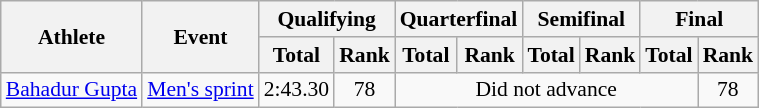<table class="wikitable" style="font-size:90%">
<tr>
<th rowspan="2">Athlete</th>
<th rowspan="2">Event</th>
<th colspan="2">Qualifying</th>
<th colspan="2">Quarterfinal</th>
<th colspan="2">Semifinal</th>
<th colspan="2">Final</th>
</tr>
<tr>
<th>Total</th>
<th>Rank</th>
<th>Total</th>
<th>Rank</th>
<th>Total</th>
<th>Rank</th>
<th>Total</th>
<th>Rank</th>
</tr>
<tr>
<td><a href='#'>Bahadur Gupta</a></td>
<td><a href='#'>Men's sprint</a></td>
<td align="center">2:43.30</td>
<td align="center">78</td>
<td colspan=5 align="center">Did not advance</td>
<td align="center">78</td>
</tr>
</table>
